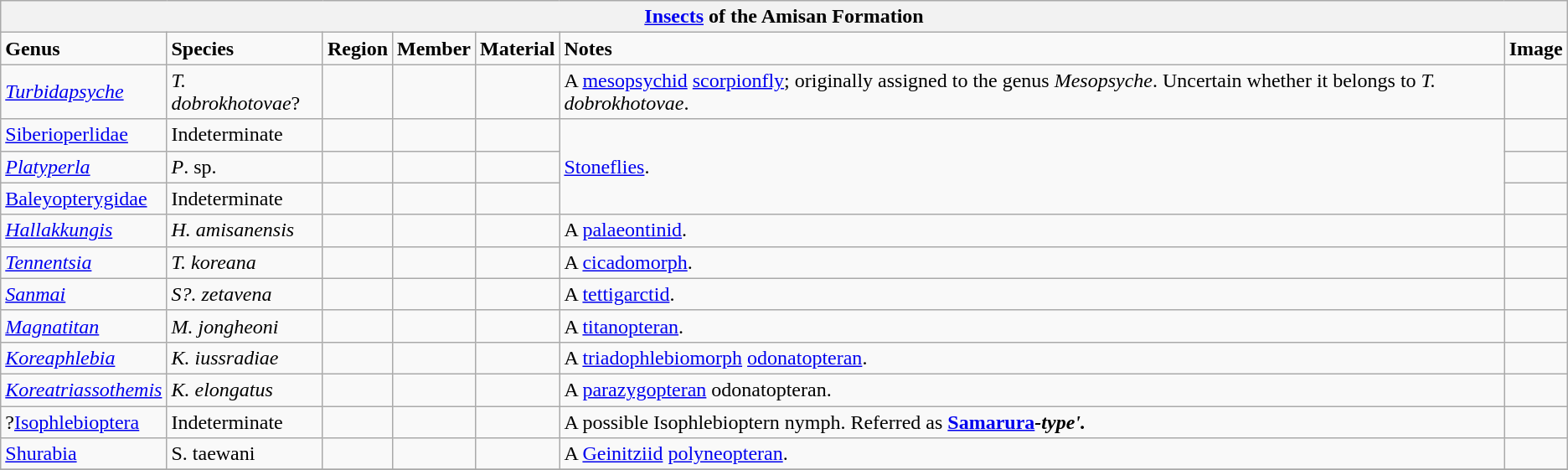<table class="wikitable">
<tr>
<th colspan="7"><a href='#'>Insects</a> of the Amisan Formation</th>
</tr>
<tr>
<td><strong>Genus</strong></td>
<td><strong>Species</strong></td>
<td><strong>Region</strong></td>
<td><strong>Member</strong></td>
<td><strong>Material</strong></td>
<td><strong>Notes</strong></td>
<td><strong>Image</strong></td>
</tr>
<tr>
<td><em><a href='#'>Turbidapsyche</a></em></td>
<td><em>T. dobrokhotovae</em>?</td>
<td></td>
<td></td>
<td></td>
<td>A <a href='#'>mesopsychid</a> <a href='#'>scorpionfly</a>; originally assigned to the genus <em>Mesopsyche</em>. Uncertain whether it belongs to <em>T. dobrokhotovae</em>.</td>
<td></td>
</tr>
<tr>
<td><a href='#'>Siberioperlidae</a></td>
<td>Indeterminate</td>
<td></td>
<td></td>
<td></td>
<td rowspan="3"><a href='#'>Stoneflies</a>.</td>
<td></td>
</tr>
<tr>
<td><em><a href='#'>Platyperla</a></em></td>
<td><em>P</em>. sp.</td>
<td></td>
<td></td>
<td></td>
<td></td>
</tr>
<tr>
<td><a href='#'>Baleyopterygidae</a></td>
<td>Indeterminate</td>
<td></td>
<td></td>
<td></td>
<td></td>
</tr>
<tr>
<td><em><a href='#'>Hallakkungis</a></em></td>
<td><em>H. amisanensis</em></td>
<td></td>
<td></td>
<td></td>
<td>A <a href='#'>palaeontinid</a>.</td>
<td></td>
</tr>
<tr>
<td><em><a href='#'>Tennentsia</a></em></td>
<td><em>T. koreana</em></td>
<td></td>
<td></td>
<td></td>
<td>A <a href='#'>cicadomorph</a>.</td>
<td></td>
</tr>
<tr>
<td><em><a href='#'>Sanmai</a></em></td>
<td><em>S?. zetavena</em></td>
<td></td>
<td></td>
<td></td>
<td>A <a href='#'>tettigarctid</a>.</td>
<td></td>
</tr>
<tr>
<td><em><a href='#'>Magnatitan</a></em></td>
<td><em>M. jongheoni</em></td>
<td></td>
<td></td>
<td></td>
<td>A <a href='#'>titanopteran</a>.</td>
<td></td>
</tr>
<tr>
<td><em><a href='#'>Koreaphlebia</a></em></td>
<td><em>K. iussradiae</em></td>
<td></td>
<td></td>
<td></td>
<td>A <a href='#'>triadophlebiomorph</a> <a href='#'>odonatopteran</a>.</td>
<td></td>
</tr>
<tr>
<td><em><a href='#'>Koreatriassothemis</a></em></td>
<td><em>K. elongatus</em></td>
<td></td>
<td></td>
<td></td>
<td>A <a href='#'>parazygopteran</a> odonatopteran.</td>
<td></td>
</tr>
<tr>
<td>?<a href='#'>Isophlebioptera</a></td>
<td>Indeterminate</td>
<td></td>
<td></td>
<td></td>
<td>A possible Isophlebioptern nymph. Referred as <strong><a href='#'>Samarura</a><em>-type'.</td>
<td></td>
</tr>
<tr>
<td></em><a href='#'>Shurabia</a><em></td>
<td></em>S. taewani<em></td>
<td></td>
<td></td>
<td></td>
<td>A <a href='#'>Geinitziid</a> <a href='#'>polyneopteran</a>.</td>
<td></td>
</tr>
<tr>
</tr>
</table>
